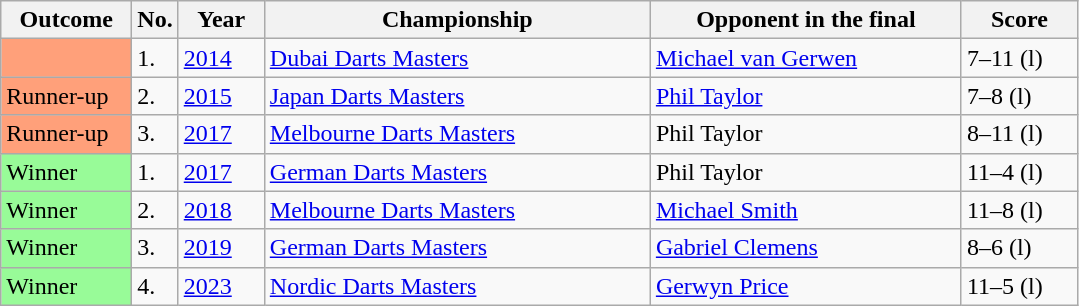<table class="sortable wikitable">
<tr>
<th style="width:80px;">Outcome</th>
<th style="width:20px;">No.</th>
<th style="width:50px;">Year</th>
<th style="width:250px;">Championship</th>
<th style="width:200px;">Opponent in the final</th>
<th style="width:70px;">Score</th>
</tr>
<tr style=>
<td style="background:#ffa07a"></td>
<td>1.</td>
<td><a href='#'>2014</a></td>
<td><a href='#'>Dubai Darts Masters</a></td>
<td> <a href='#'>Michael van Gerwen</a></td>
<td>7–11 (l)</td>
</tr>
<tr>
<td style="background:#ffa07a">Runner-up</td>
<td>2.</td>
<td><a href='#'>2015</a></td>
<td><a href='#'>Japan Darts Masters</a></td>
<td> <a href='#'>Phil Taylor</a></td>
<td>7–8 (l)</td>
</tr>
<tr>
<td style="background:#ffa07a">Runner-up</td>
<td>3.</td>
<td><a href='#'>2017</a></td>
<td><a href='#'>Melbourne Darts Masters</a></td>
<td> Phil Taylor</td>
<td>8–11 (l)</td>
</tr>
<tr>
<td style="background:#98FB98">Winner</td>
<td>1.</td>
<td><a href='#'>2017</a></td>
<td><a href='#'>German Darts Masters</a></td>
<td> Phil Taylor</td>
<td>11–4 (l)</td>
</tr>
<tr>
<td style="background:#98FB98">Winner</td>
<td>2.</td>
<td><a href='#'>2018</a></td>
<td><a href='#'>Melbourne Darts Masters</a></td>
<td> <a href='#'>Michael Smith</a></td>
<td>11–8 (l)</td>
</tr>
<tr>
<td style="background:#98FB98">Winner</td>
<td>3.</td>
<td><a href='#'>2019</a></td>
<td><a href='#'>German Darts Masters</a></td>
<td> <a href='#'>Gabriel Clemens</a></td>
<td>8–6 (l)</td>
</tr>
<tr>
<td style="background:#98FB98">Winner</td>
<td>4.</td>
<td><a href='#'>2023</a></td>
<td><a href='#'>Nordic Darts Masters</a></td>
<td> <a href='#'>Gerwyn Price</a></td>
<td>11–5 (l)</td>
</tr>
</table>
